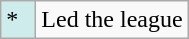<table class="wikitable">
<tr>
<td style="background:#CFECEC; width:1em">*</td>
<td>Led the league</td>
</tr>
</table>
